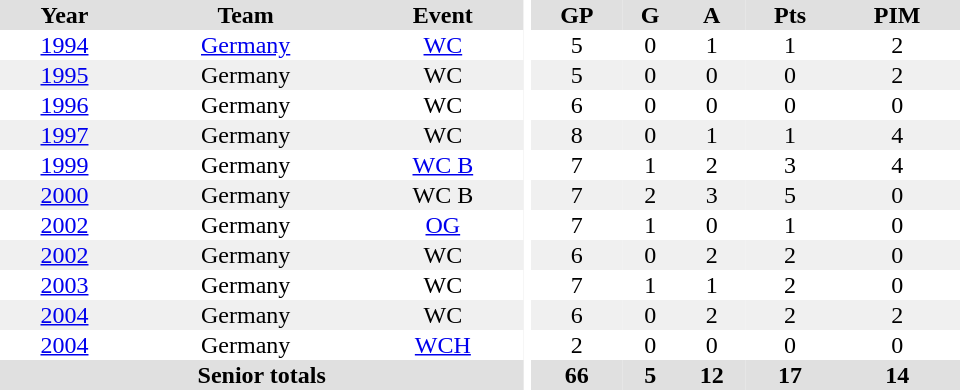<table border="0" cellpadding="1" cellspacing="0" ID="Table3" style="text-align:center; width:40em">
<tr ALIGN="center" bgcolor="#e0e0e0">
<th>Year</th>
<th>Team</th>
<th>Event</th>
<th rowspan="99" bgcolor="#ffffff"></th>
<th>GP</th>
<th>G</th>
<th>A</th>
<th>Pts</th>
<th>PIM</th>
</tr>
<tr>
<td><a href='#'>1994</a></td>
<td><a href='#'>Germany</a></td>
<td><a href='#'>WC</a></td>
<td>5</td>
<td>0</td>
<td>1</td>
<td>1</td>
<td>2</td>
</tr>
<tr bgcolor="#f0f0f0">
<td><a href='#'>1995</a></td>
<td>Germany</td>
<td>WC</td>
<td>5</td>
<td>0</td>
<td>0</td>
<td>0</td>
<td>2</td>
</tr>
<tr>
<td><a href='#'>1996</a></td>
<td>Germany</td>
<td>WC</td>
<td>6</td>
<td>0</td>
<td>0</td>
<td>0</td>
<td>0</td>
</tr>
<tr bgcolor="#f0f0f0">
<td><a href='#'>1997</a></td>
<td>Germany</td>
<td>WC</td>
<td>8</td>
<td>0</td>
<td>1</td>
<td>1</td>
<td>4</td>
</tr>
<tr>
<td><a href='#'>1999</a></td>
<td>Germany</td>
<td><a href='#'>WC B</a></td>
<td>7</td>
<td>1</td>
<td>2</td>
<td>3</td>
<td>4</td>
</tr>
<tr bgcolor="#f0f0f0">
<td><a href='#'>2000</a></td>
<td>Germany</td>
<td>WC B</td>
<td>7</td>
<td>2</td>
<td>3</td>
<td>5</td>
<td>0</td>
</tr>
<tr>
<td><a href='#'>2002</a></td>
<td>Germany</td>
<td><a href='#'>OG</a></td>
<td>7</td>
<td>1</td>
<td>0</td>
<td>1</td>
<td>0</td>
</tr>
<tr bgcolor="#f0f0f0">
<td><a href='#'>2002</a></td>
<td>Germany</td>
<td>WC</td>
<td>6</td>
<td>0</td>
<td>2</td>
<td>2</td>
<td>0</td>
</tr>
<tr>
<td><a href='#'>2003</a></td>
<td>Germany</td>
<td>WC</td>
<td>7</td>
<td>1</td>
<td>1</td>
<td>2</td>
<td>0</td>
</tr>
<tr bgcolor="#f0f0f0">
<td><a href='#'>2004</a></td>
<td>Germany</td>
<td>WC</td>
<td>6</td>
<td>0</td>
<td>2</td>
<td>2</td>
<td>2</td>
</tr>
<tr>
<td><a href='#'>2004</a></td>
<td>Germany</td>
<td><a href='#'>WCH</a></td>
<td>2</td>
<td>0</td>
<td>0</td>
<td>0</td>
<td>0</td>
</tr>
<tr bgcolor="#e0e0e0">
<th colspan="3">Senior totals</th>
<th>66</th>
<th>5</th>
<th>12</th>
<th>17</th>
<th>14</th>
</tr>
</table>
